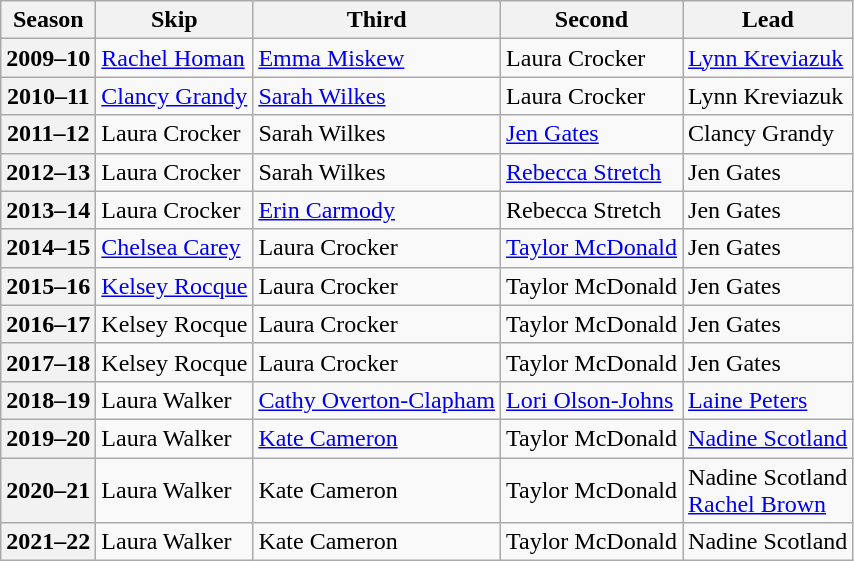<table class="wikitable">
<tr>
<th scope="col">Season</th>
<th scope="col">Skip</th>
<th scope="col">Third</th>
<th scope="col">Second</th>
<th scope="col">Lead</th>
</tr>
<tr>
<th scope="row">2009–10</th>
<td><a href='#'>Rachel Homan</a></td>
<td><a href='#'>Emma Miskew</a></td>
<td>Laura Crocker</td>
<td><a href='#'>Lynn Kreviazuk</a></td>
</tr>
<tr>
<th scope="row">2010–11</th>
<td><a href='#'>Clancy Grandy</a></td>
<td><a href='#'>Sarah Wilkes</a></td>
<td>Laura Crocker</td>
<td>Lynn Kreviazuk</td>
</tr>
<tr>
<th scope="row">2011–12</th>
<td>Laura Crocker</td>
<td>Sarah Wilkes</td>
<td><a href='#'>Jen Gates</a></td>
<td>Clancy Grandy</td>
</tr>
<tr>
<th scope="row">2012–13</th>
<td>Laura Crocker</td>
<td>Sarah Wilkes</td>
<td><a href='#'>Rebecca Stretch</a></td>
<td>Jen Gates</td>
</tr>
<tr>
<th scope="row">2013–14</th>
<td>Laura Crocker</td>
<td><a href='#'>Erin Carmody</a></td>
<td>Rebecca Stretch</td>
<td>Jen Gates</td>
</tr>
<tr>
<th scope="row">2014–15</th>
<td><a href='#'>Chelsea Carey</a></td>
<td>Laura Crocker</td>
<td><a href='#'>Taylor McDonald</a></td>
<td>Jen Gates</td>
</tr>
<tr>
<th scope="row">2015–16</th>
<td><a href='#'>Kelsey Rocque</a></td>
<td>Laura Crocker</td>
<td>Taylor McDonald</td>
<td>Jen Gates</td>
</tr>
<tr>
<th scope="row">2016–17</th>
<td>Kelsey Rocque</td>
<td>Laura Crocker</td>
<td>Taylor McDonald</td>
<td>Jen Gates</td>
</tr>
<tr>
<th scope="row">2017–18</th>
<td>Kelsey Rocque</td>
<td>Laura Crocker</td>
<td>Taylor McDonald</td>
<td>Jen Gates</td>
</tr>
<tr>
<th scope="row">2018–19</th>
<td>Laura Walker</td>
<td><a href='#'>Cathy Overton-Clapham</a></td>
<td><a href='#'>Lori Olson-Johns</a></td>
<td><a href='#'>Laine Peters</a></td>
</tr>
<tr>
<th scope="row">2019–20</th>
<td>Laura Walker</td>
<td><a href='#'>Kate Cameron</a></td>
<td>Taylor McDonald</td>
<td><a href='#'>Nadine Scotland</a></td>
</tr>
<tr>
<th scope="row">2020–21</th>
<td>Laura Walker</td>
<td>Kate Cameron</td>
<td>Taylor McDonald</td>
<td>Nadine Scotland <br> <a href='#'>Rachel Brown</a></td>
</tr>
<tr>
<th scope="row">2021–22</th>
<td>Laura Walker</td>
<td>Kate Cameron</td>
<td>Taylor McDonald</td>
<td>Nadine Scotland</td>
</tr>
</table>
